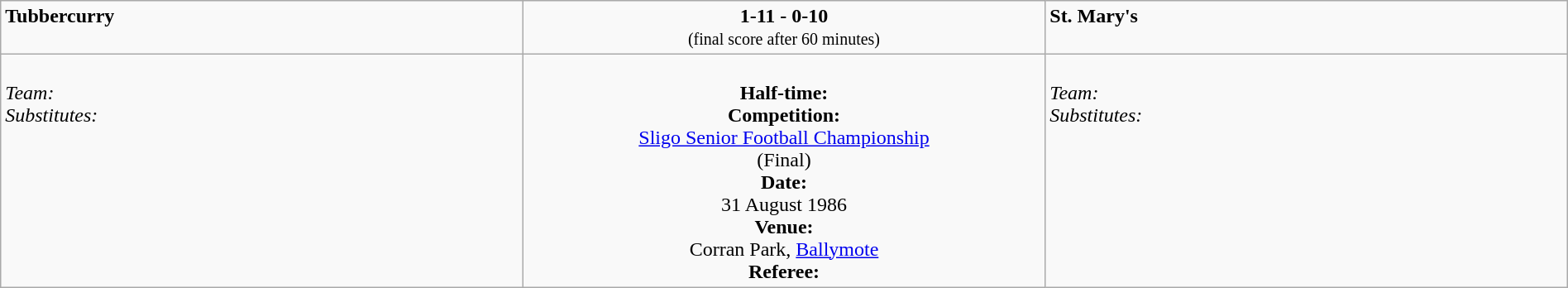<table border=0 class="wikitable" width=100%>
<tr>
<td width=33% valign=top><span><strong>Tubbercurry</strong></span><br><small></small></td>
<td width=33% valign=top align=center><span><strong>1-11 - 0-10</strong></span><br><small>(final score after 60 minutes)</small></td>
<td width=33% valign=top><span><strong>St. Mary's</strong></span><br><small></small></td>
</tr>
<tr>
<td valign=top><br><em>Team:</em>
<br><em>Substitutes:</em>
<br></td>
<td valign=middle align=center><br><strong>Half-time:</strong><br><strong>Competition:</strong><br><a href='#'>Sligo Senior Football Championship</a><br>(Final)<br><strong>Date:</strong><br>31 August 1986<br><strong>Venue:</strong><br>Corran Park, <a href='#'>Ballymote</a><br><strong>Referee:</strong><br></td>
<td valign=top><br><em>Team:</em>
<br><em>Substitutes:</em>
<br></td>
</tr>
</table>
